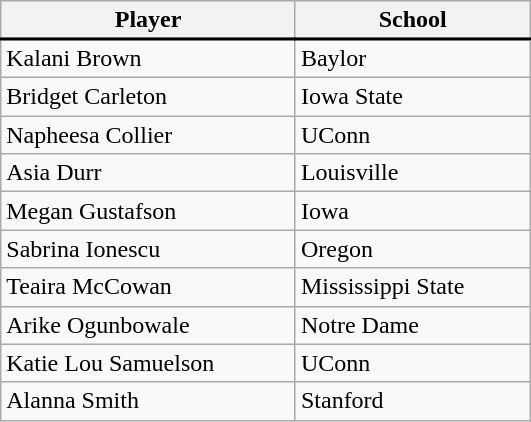<table class="wikitable" style="width:28%;">
<tr>
<th>Player</th>
<th>School</th>
</tr>
<tr>
</tr>
<tr style = "border-top:2px solid black;">
<td>Kalani Brown</td>
<td>Baylor</td>
</tr>
<tr>
<td>Bridget Carleton</td>
<td>Iowa State</td>
</tr>
<tr>
<td>Napheesa Collier</td>
<td>UConn</td>
</tr>
<tr>
<td>Asia Durr</td>
<td>Louisville</td>
</tr>
<tr>
<td>Megan Gustafson</td>
<td>Iowa</td>
</tr>
<tr>
<td>Sabrina Ionescu</td>
<td>Oregon</td>
</tr>
<tr>
<td>Teaira McCowan</td>
<td>Mississippi State</td>
</tr>
<tr>
<td>Arike Ogunbowale</td>
<td>Notre Dame</td>
</tr>
<tr>
<td>Katie Lou Samuelson</td>
<td>UConn</td>
</tr>
<tr>
<td>Alanna Smith</td>
<td>Stanford</td>
</tr>
</table>
